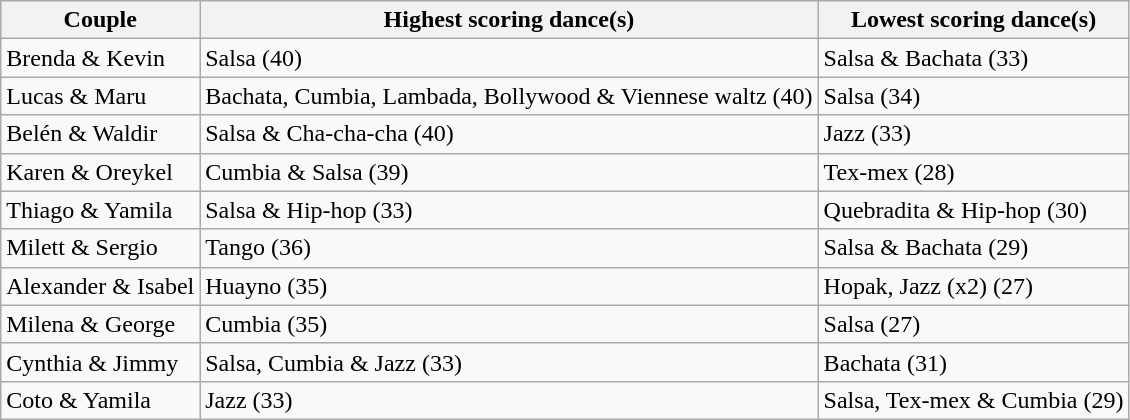<table class="wikitable">
<tr>
<th>Couple</th>
<th>Highest scoring dance(s)</th>
<th>Lowest scoring dance(s)</th>
</tr>
<tr>
<td>Brenda & Kevin</td>
<td>Salsa (40)</td>
<td>Salsa & Bachata (33)</td>
</tr>
<tr>
<td>Lucas & Maru</td>
<td>Bachata, Cumbia, Lambada, Bollywood & Viennese waltz (40)</td>
<td>Salsa (34)</td>
</tr>
<tr>
<td>Belén & Waldir</td>
<td>Salsa & Cha-cha-cha (40)</td>
<td>Jazz (33)</td>
</tr>
<tr>
<td>Karen & Oreykel</td>
<td>Cumbia & Salsa (39)</td>
<td>Tex-mex (28)</td>
</tr>
<tr>
<td>Thiago & Yamila</td>
<td>Salsa & Hip-hop (33)</td>
<td>Quebradita & Hip-hop (30)</td>
</tr>
<tr>
<td>Milett & Sergio</td>
<td>Tango (36)</td>
<td>Salsa & Bachata (29)</td>
</tr>
<tr>
<td>Alexander & Isabel</td>
<td>Huayno (35)</td>
<td>Hopak, Jazz (x2) (27)</td>
</tr>
<tr>
<td>Milena & George</td>
<td>Cumbia (35)</td>
<td>Salsa (27)</td>
</tr>
<tr>
<td>Cynthia & Jimmy</td>
<td>Salsa, Cumbia & Jazz (33)</td>
<td>Bachata (31)</td>
</tr>
<tr>
<td>Coto & Yamila</td>
<td>Jazz (33)</td>
<td>Salsa, Tex-mex & Cumbia (29)</td>
</tr>
</table>
